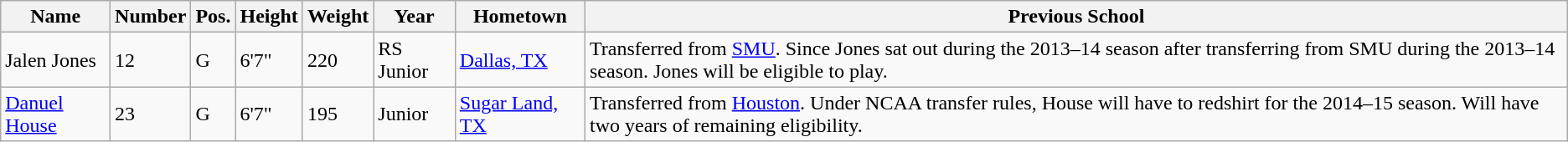<table class="wikitable sortable" border="1">
<tr>
<th>Name</th>
<th>Number</th>
<th>Pos.</th>
<th>Height</th>
<th>Weight</th>
<th>Year</th>
<th>Hometown</th>
<th class="unsortable">Previous School</th>
</tr>
<tr>
<td sortname>Jalen Jones</td>
<td>12</td>
<td>G</td>
<td>6'7"</td>
<td>220</td>
<td>RS Junior</td>
<td><a href='#'>Dallas, TX</a></td>
<td>Transferred from <a href='#'>SMU</a>. Since Jones sat out during the 2013–14 season after transferring from SMU during the 2013–14 season. Jones will be eligible to play.</td>
</tr>
<tr>
<td sortname><a href='#'>Danuel House</a></td>
<td>23</td>
<td>G</td>
<td>6'7"</td>
<td>195</td>
<td>Junior</td>
<td><a href='#'>Sugar Land, TX</a></td>
<td>Transferred from <a href='#'>Houston</a>. Under NCAA transfer rules, House will have to redshirt for the 2014–15 season. Will have two years of remaining eligibility.</td>
</tr>
</table>
